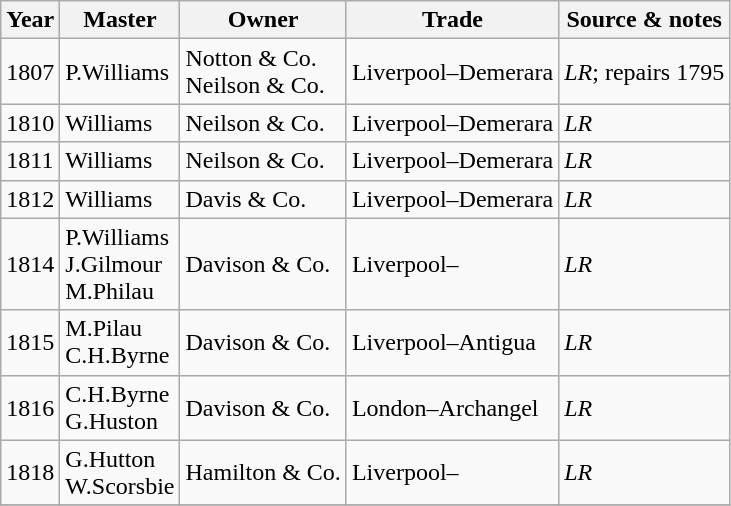<table class="sortable wikitable">
<tr>
<th>Year</th>
<th>Master</th>
<th>Owner</th>
<th>Trade</th>
<th>Source & notes</th>
</tr>
<tr>
<td>1807</td>
<td>P.Williams</td>
<td>Notton & Co.<br>Neilson & Co.</td>
<td>Liverpool–Demerara</td>
<td><em>LR</em>; repairs 1795</td>
</tr>
<tr>
<td>1810</td>
<td>Williams</td>
<td>Neilson & Co.</td>
<td>Liverpool–Demerara</td>
<td><em>LR</em></td>
</tr>
<tr>
<td>1811</td>
<td>Williams</td>
<td>Neilson & Co.</td>
<td>Liverpool–Demerara</td>
<td><em>LR</em></td>
</tr>
<tr>
<td>1812</td>
<td>Williams</td>
<td>Davis & Co.</td>
<td>Liverpool–Demerara</td>
<td><em>LR</em></td>
</tr>
<tr>
<td>1814</td>
<td>P.Williams<br>J.Gilmour<br>M.Philau</td>
<td>Davison & Co.</td>
<td>Liverpool–</td>
<td><em>LR</em></td>
</tr>
<tr>
<td>1815</td>
<td>M.Pilau<br>C.H.Byrne</td>
<td>Davison & Co.</td>
<td>Liverpool–Antigua</td>
<td><em>LR</em></td>
</tr>
<tr>
<td>1816</td>
<td>C.H.Byrne<br>G.Huston</td>
<td>Davison & Co.</td>
<td>London–Archangel</td>
<td><em>LR</em></td>
</tr>
<tr>
<td>1818</td>
<td>G.Hutton<br>W.Scorsbie</td>
<td>Hamilton & Co.</td>
<td>Liverpool–</td>
<td><em>LR</em></td>
</tr>
<tr>
</tr>
</table>
